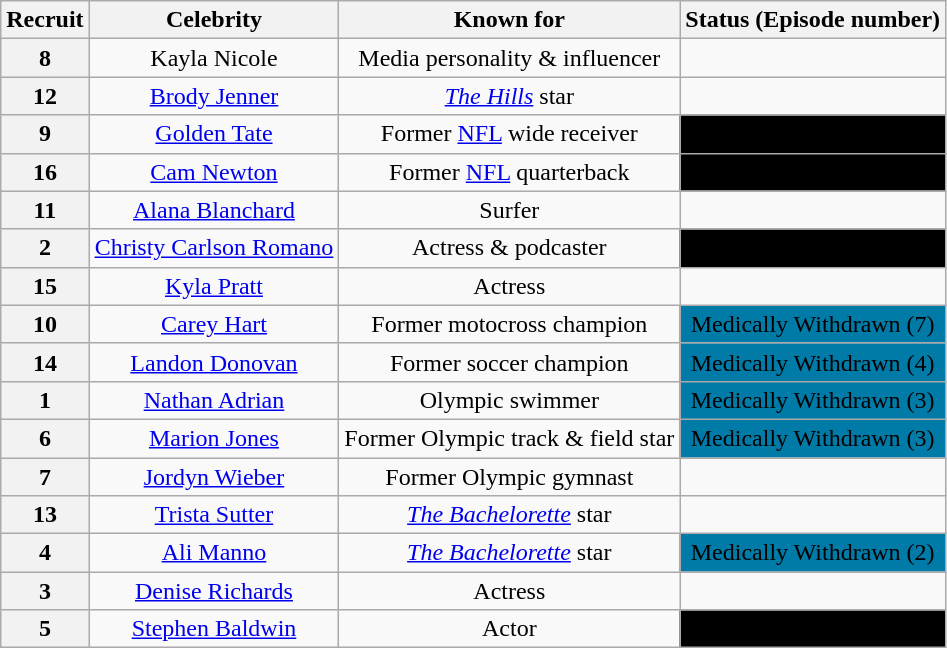<table class="wikitable sortable" style="text-align:center">
<tr>
<th scope="col">Recruit</th>
<th scope="col">Celebrity</th>
<th scope="col">Known for</th>
<th scope="col">Status (Episode number)</th>
</tr>
<tr>
<th>8</th>
<td>Kayla Nicole</td>
<td>Media personality & influencer</td>
<td></td>
</tr>
<tr>
<th>12</th>
<td><a href='#'>Brody Jenner</a></td>
<td><em><a href='#'>The Hills</a></em> star</td>
<td></td>
</tr>
<tr>
<th>9</th>
<td><a href='#'>Golden Tate</a></td>
<td>Former <a href='#'>NFL</a> wide receiver</td>
<td bgcolor=000000"><span>Disqualifed (10)</span></td>
</tr>
<tr>
<th>16</th>
<td><a href='#'>Cam Newton</a></td>
<td>Former <a href='#'>NFL</a> quarterback</td>
<td bgcolor=000000"><span>Disqualifed (10)</span></td>
</tr>
<tr>
<th>11</th>
<td><a href='#'>Alana Blanchard</a></td>
<td>Surfer</td>
<td></td>
</tr>
<tr>
<th>2</th>
<td><a href='#'>Christy Carlson Romano</a></td>
<td>Actress & podcaster</td>
<td bgcolor="000000"><span>Disqualified (8)</span></td>
</tr>
<tr>
<th>15</th>
<td><a href='#'>Kyla Pratt</a></td>
<td>Actress</td>
<td></td>
</tr>
<tr>
<th>10</th>
<td><a href='#'>Carey Hart</a></td>
<td>Former motocross champion</td>
<td bgcolor="007BA7"><span>Medically Withdrawn (7)</span></td>
</tr>
<tr>
<th>14</th>
<td><a href='#'>Landon Donovan</a></td>
<td>Former soccer champion</td>
<td bgcolor="007BA7"><span>Medically Withdrawn (4)</span></td>
</tr>
<tr>
<th>1</th>
<td><a href='#'>Nathan Adrian</a></td>
<td>Olympic swimmer</td>
<td bgcolor="007BA7"><span>Medically Withdrawn (3)</span></td>
</tr>
<tr>
<th>6</th>
<td><a href='#'>Marion Jones</a></td>
<td>Former Olympic track & field star</td>
<td bgcolor="007BA7"><span>Medically Withdrawn (3)</span></td>
</tr>
<tr>
<th>7</th>
<td><a href='#'>Jordyn Wieber</a></td>
<td>Former Olympic gymnast</td>
<td></td>
</tr>
<tr>
<th>13</th>
<td><a href='#'>Trista Sutter</a></td>
<td><em><a href='#'>The Bachelorette</a></em> star</td>
<td></td>
</tr>
<tr>
<th>4</th>
<td><a href='#'>Ali Manno</a></td>
<td><em><a href='#'>The Bachelorette</a></em> star</td>
<td bgcolor="007BA7"><span>Medically Withdrawn (2)</span></td>
</tr>
<tr>
<th>3</th>
<td><a href='#'>Denise Richards</a></td>
<td>Actress</td>
<td></td>
</tr>
<tr>
<th>5</th>
<td><a href='#'>Stephen Baldwin</a></td>
<td>Actor</td>
<td bgcolor="000000"><span>Disqualified (2)</span></td>
</tr>
</table>
